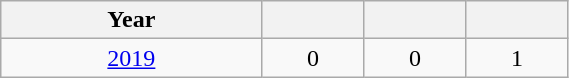<table class="wikitable" width=30% style="font-size:100%; text-align:center;">
<tr>
<th>Year</th>
<th></th>
<th></th>
<th></th>
</tr>
<tr>
<td><a href='#'>2019</a></td>
<td>0</td>
<td>0</td>
<td>1</td>
</tr>
</table>
